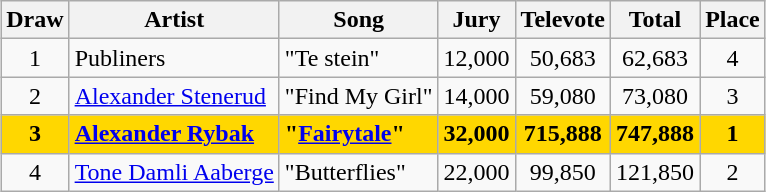<table class="sortable wikitable" style="margin: 1em auto 1em auto; text-align:center;">
<tr>
<th>Draw</th>
<th>Artist</th>
<th>Song</th>
<th>Jury</th>
<th>Televote</th>
<th>Total</th>
<th>Place</th>
</tr>
<tr>
<td>1</td>
<td style="text-align:left;">Publiners</td>
<td style="text-align:left;">"Te stein"</td>
<td>12,000</td>
<td>50,683</td>
<td>62,683</td>
<td>4</td>
</tr>
<tr>
<td>2</td>
<td style="text-align:left;"><a href='#'>Alexander Stenerud</a></td>
<td style="text-align:left;">"Find My Girl"</td>
<td>14,000</td>
<td>59,080</td>
<td>73,080</td>
<td>3</td>
</tr>
<tr style="font-weight:bold; background:gold;">
<td>3</td>
<td style="text-align:left;"><a href='#'>Alexander Rybak</a></td>
<td style="text-align:left;">"<a href='#'>Fairytale</a>"</td>
<td>32,000</td>
<td>715,888</td>
<td>747,888</td>
<td>1</td>
</tr>
<tr>
<td>4</td>
<td style="text-align:left;"><a href='#'>Tone Damli Aaberge</a></td>
<td style="text-align:left;">"Butterflies"</td>
<td>22,000</td>
<td>99,850</td>
<td>121,850</td>
<td>2</td>
</tr>
</table>
